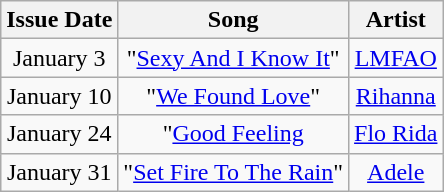<table class="wikitable" style="text-align: center;">
<tr>
<th>Issue Date</th>
<th>Song</th>
<th>Artist</th>
</tr>
<tr>
<td>January 3</td>
<td>"<a href='#'>Sexy And I Know It</a>"</td>
<td><a href='#'>LMFAO</a></td>
</tr>
<tr>
<td>January 10</td>
<td>"<a href='#'>We Found Love</a>"</td>
<td><a href='#'>Rihanna</a></td>
</tr>
<tr>
<td>January 24</td>
<td>"<a href='#'>Good Feeling</a></td>
<td><a href='#'>Flo Rida</a></td>
</tr>
<tr>
<td>January 31</td>
<td>"<a href='#'>Set Fire To The Rain</a>"</td>
<td><a href='#'>Adele</a></td>
</tr>
</table>
